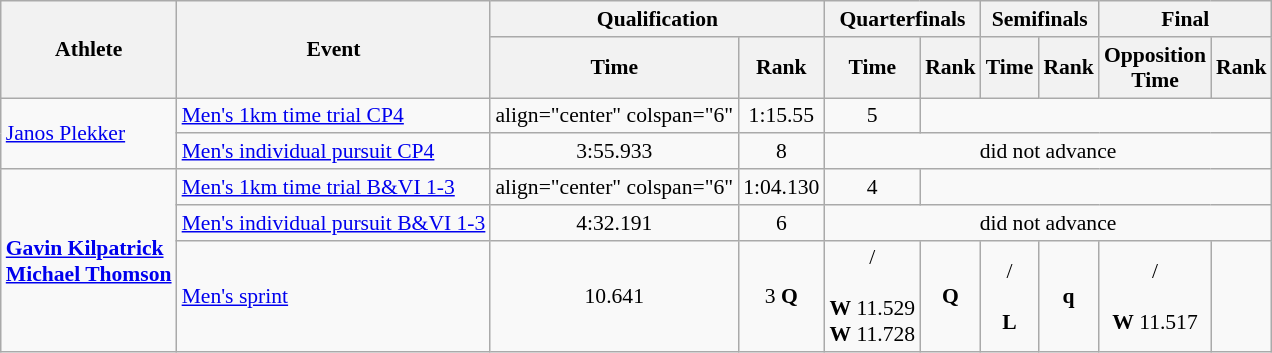<table class=wikitable style="font-size:90%">
<tr>
<th rowspan="2">Athlete</th>
<th rowspan="2">Event</th>
<th colspan="2">Qualification</th>
<th colspan="2">Quarterfinals</th>
<th colspan="2">Semifinals</th>
<th colspan="2">Final</th>
</tr>
<tr>
<th>Time</th>
<th>Rank</th>
<th>Time</th>
<th>Rank</th>
<th>Time</th>
<th>Rank</th>
<th>Opposition<br>Time</th>
<th>Rank</th>
</tr>
<tr>
<td rowspan="2"><a href='#'>Janos Plekker</a></td>
<td><a href='#'>Men's 1km time trial CP4</a></td>
<td>align="center" colspan="6" </td>
<td align="center">1:15.55</td>
<td align="center">5</td>
</tr>
<tr>
<td><a href='#'>Men's individual pursuit CP4</a></td>
<td align="center">3:55.933</td>
<td align="center">8</td>
<td align="center" colspan="6">did not advance</td>
</tr>
<tr>
<td rowspan="3"><strong><a href='#'>Gavin Kilpatrick</a><br> <a href='#'>Michael Thomson</a></strong></td>
<td><a href='#'>Men's 1km time trial B&VI 1-3</a></td>
<td>align="center" colspan="6" </td>
<td align="center">1:04.130</td>
<td align="center">4</td>
</tr>
<tr>
<td><a href='#'>Men's individual pursuit B&VI 1-3</a></td>
<td align="center">4:32.191</td>
<td align="center">6</td>
<td align="center" colspan="6">did not advance</td>
</tr>
<tr>
<td><a href='#'>Men's sprint</a></td>
<td align="center">10.641</td>
<td align="center">3 <strong>Q</strong></td>
<td align="center"> /<br> <br> <strong>W</strong> 11.529<br> <strong>W</strong> 11.728</td>
<td align="center"><strong>Q</strong></td>
<td align="center"> /<br> <br> <strong>L</strong></td>
<td align="center"><strong>q</strong></td>
<td align="center"> /<br> <br> <strong>W</strong> 11.517</td>
<td align="center"></td>
</tr>
</table>
